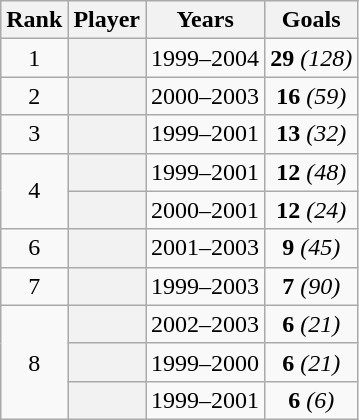<table class="sortable wikitable plainrowheaders" style="text-align: center;">
<tr>
<th scope="col">Rank</th>
<th scope="col">Player</th>
<th scope="col">Years</th>
<th scope="col">Goals</th>
</tr>
<tr>
<td>1</td>
<th scope="row"> </th>
<td>1999–2004</td>
<td><strong>29</strong> <em>(128)</em></td>
</tr>
<tr>
<td>2</td>
<th scope="row"> </th>
<td>2000–2003</td>
<td><strong>16</strong> <em>(59)</em></td>
</tr>
<tr>
<td>3</td>
<th scope="row"> </th>
<td>1999–2001</td>
<td><strong>13</strong> <em>(32)</em></td>
</tr>
<tr>
<td rowspan="2">4</td>
<th scope="row"> </th>
<td>1999–2001</td>
<td><strong>12</strong> <em>(48)</em></td>
</tr>
<tr>
<th scope="row"> </th>
<td>2000–2001</td>
<td><strong>12</strong> <em>(24)</em></td>
</tr>
<tr>
<td>6</td>
<th scope="row"> </th>
<td>2001–2003</td>
<td><strong>9</strong> <em>(45)</em></td>
</tr>
<tr>
<td>7</td>
<th scope="row"> </th>
<td>1999–2003</td>
<td><strong>7</strong> <em>(90)</em></td>
</tr>
<tr>
<td rowspan="3">8</td>
<th scope="row"> </th>
<td>2002–2003</td>
<td><strong>6</strong> <em>(21)</em></td>
</tr>
<tr>
<th scope="row"> </th>
<td>1999–2000</td>
<td><strong>6</strong> <em>(21)</em></td>
</tr>
<tr>
<th scope="row"> </th>
<td>1999–2001</td>
<td><strong>6</strong> <em>(6)</em></td>
</tr>
</table>
